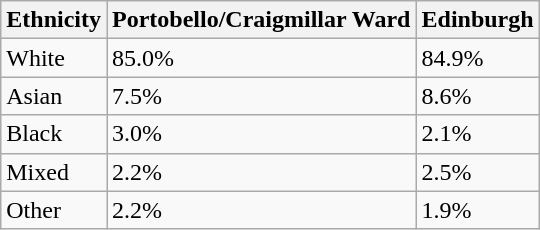<table class="wikitable">
<tr>
<th>Ethnicity</th>
<th>Portobello/Craigmillar Ward</th>
<th>Edinburgh</th>
</tr>
<tr>
<td>White</td>
<td>85.0%</td>
<td>84.9%</td>
</tr>
<tr>
<td>Asian</td>
<td>7.5%</td>
<td>8.6%</td>
</tr>
<tr>
<td>Black</td>
<td>3.0%</td>
<td>2.1%</td>
</tr>
<tr>
<td>Mixed</td>
<td>2.2%</td>
<td>2.5%</td>
</tr>
<tr>
<td>Other</td>
<td>2.2%</td>
<td>1.9%</td>
</tr>
</table>
